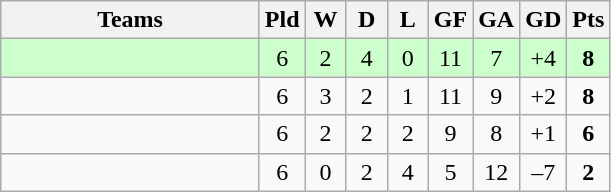<table class="wikitable" style="text-align: center;">
<tr>
<th width=165>Teams</th>
<th width=20>Pld</th>
<th width=20>W</th>
<th width=20>D</th>
<th width=20>L</th>
<th width=20>GF</th>
<th width=20>GA</th>
<th width=20>GD</th>
<th width=20>Pts</th>
</tr>
<tr align=center style="background:#ccffcc;">
<td style="text-align:left;"></td>
<td>6</td>
<td>2</td>
<td>4</td>
<td>0</td>
<td>11</td>
<td>7</td>
<td>+4</td>
<td><strong>8</strong></td>
</tr>
<tr align=center>
<td style="text-align:left;"></td>
<td>6</td>
<td>3</td>
<td>2</td>
<td>1</td>
<td>11</td>
<td>9</td>
<td>+2</td>
<td><strong>8</strong></td>
</tr>
<tr align=center>
<td style="text-align:left;"></td>
<td>6</td>
<td>2</td>
<td>2</td>
<td>2</td>
<td>9</td>
<td>8</td>
<td>+1</td>
<td><strong>6</strong></td>
</tr>
<tr align=center>
<td style="text-align:left;"></td>
<td>6</td>
<td>0</td>
<td>2</td>
<td>4</td>
<td>5</td>
<td>12</td>
<td>–7</td>
<td><strong>2</strong></td>
</tr>
</table>
